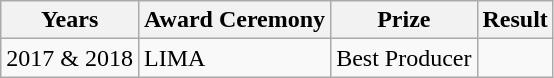<table class="wikitable">
<tr>
<th>Years</th>
<th>Award Ceremony</th>
<th>Prize</th>
<th>Result</th>
</tr>
<tr>
<td>2017 & 2018</td>
<td>LIMA </td>
<td>Best Producer</td>
<td></td>
</tr>
</table>
